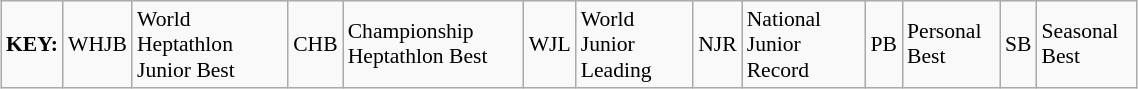<table class="wikitable" style="margin:0.5em auto; font-size:90%;position:relative;" width=60%>
<tr>
<td><strong>KEY:</strong></td>
<td align=center>WHJB</td>
<td>World Heptathlon Junior Best</td>
<td align=center>CHB</td>
<td>Championship Heptathlon Best</td>
<td align=center>WJL</td>
<td>World Junior Leading</td>
<td align=center>NJR</td>
<td>National Junior Record</td>
<td align=center>PB</td>
<td>Personal Best</td>
<td align=center>SB</td>
<td>Seasonal Best</td>
</tr>
</table>
